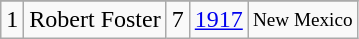<table class="wikitable">
<tr>
</tr>
<tr>
<td>1</td>
<td>Robert Foster</td>
<td>7</td>
<td><a href='#'>1917</a></td>
<td style="font-size:80%;">New Mexico</td>
</tr>
</table>
